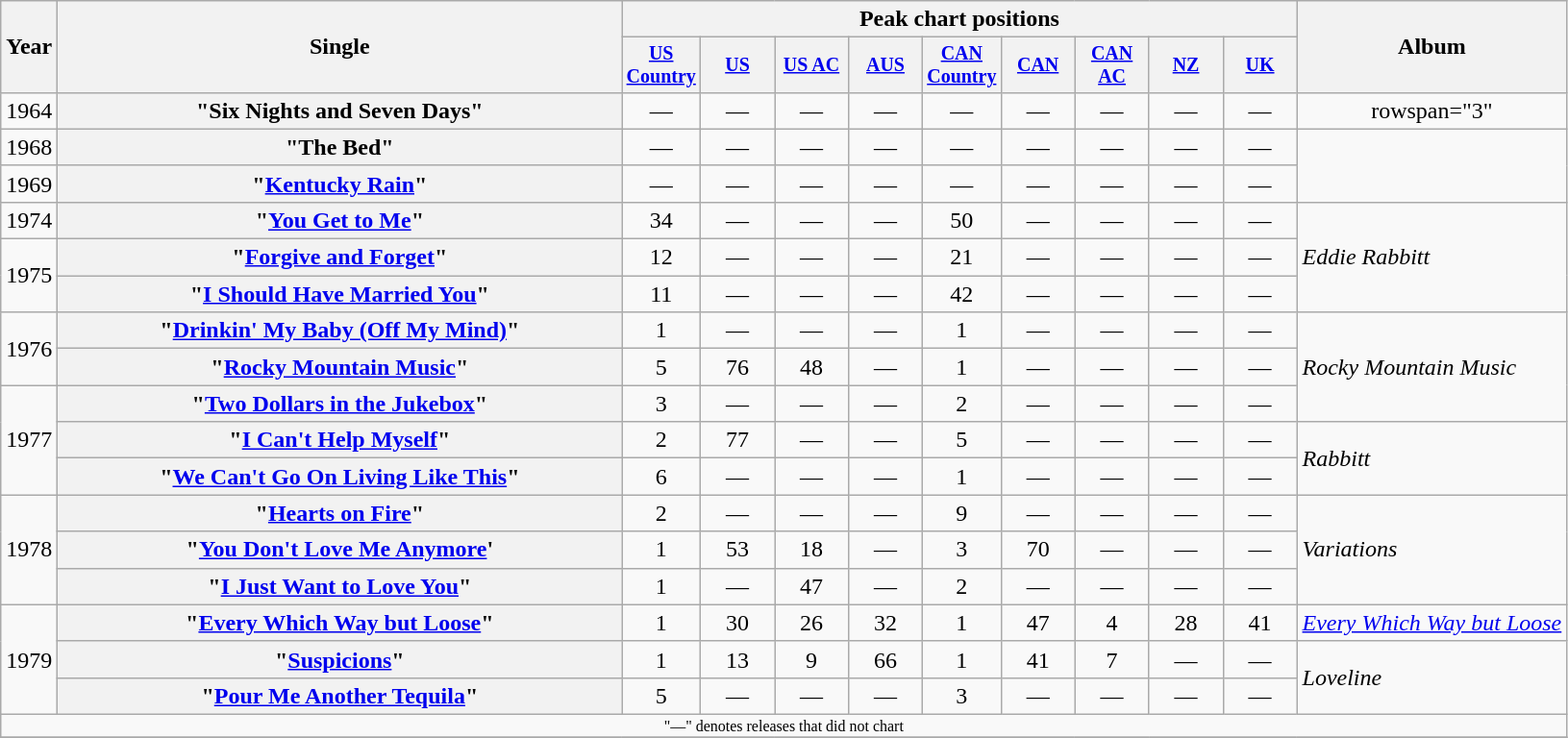<table class="wikitable plainrowheaders" style="text-align:center;">
<tr>
<th rowspan="2">Year</th>
<th rowspan="2" style="width:24em;">Single</th>
<th colspan="9">Peak chart positions</th>
<th rowspan="2">Album</th>
</tr>
<tr style="font-size:smaller;">
<th width="45"><a href='#'>US Country</a><br></th>
<th width="45"><a href='#'>US</a><br></th>
<th width="45"><a href='#'>US AC</a><br></th>
<th width="45"><a href='#'>AUS</a><br></th>
<th width="45"><a href='#'>CAN Country</a><br></th>
<th width="45"><a href='#'>CAN</a><br></th>
<th width="45"><a href='#'>CAN AC</a><br></th>
<th width="45"><a href='#'>NZ</a><br></th>
<th width="45"><a href='#'>UK</a><br></th>
</tr>
<tr>
<td>1964</td>
<th scope="row">"Six Nights and Seven Days"</th>
<td>—</td>
<td>—</td>
<td>—</td>
<td>—</td>
<td>—</td>
<td>—</td>
<td>—</td>
<td>—</td>
<td>—</td>
<td>rowspan="3" </td>
</tr>
<tr>
<td>1968</td>
<th scope="row">"The Bed"</th>
<td>—</td>
<td>—</td>
<td>—</td>
<td>—</td>
<td>—</td>
<td>—</td>
<td>—</td>
<td>—</td>
<td>—</td>
</tr>
<tr>
<td>1969</td>
<th scope="row">"<a href='#'>Kentucky Rain</a>"</th>
<td>—</td>
<td>—</td>
<td>—</td>
<td>—</td>
<td>—</td>
<td>—</td>
<td>—</td>
<td>—</td>
<td>—</td>
</tr>
<tr>
<td>1974</td>
<th scope="row">"<a href='#'>You Get to Me</a>"</th>
<td>34</td>
<td>—</td>
<td>—</td>
<td>—</td>
<td>50</td>
<td>—</td>
<td>—</td>
<td>—</td>
<td>—</td>
<td align="left" rowspan="3"><em>Eddie Rabbitt</em></td>
</tr>
<tr>
<td rowspan="2">1975</td>
<th scope="row">"<a href='#'>Forgive and Forget</a>"</th>
<td>12</td>
<td>—</td>
<td>—</td>
<td>—</td>
<td>21</td>
<td>—</td>
<td>—</td>
<td>—</td>
<td>—</td>
</tr>
<tr>
<th scope="row">"<a href='#'>I Should Have Married You</a>"</th>
<td>11</td>
<td>—</td>
<td>—</td>
<td>—</td>
<td>42</td>
<td>—</td>
<td>—</td>
<td>—</td>
<td>—</td>
</tr>
<tr>
<td rowspan="2">1976</td>
<th scope="row">"<a href='#'>Drinkin' My Baby (Off My Mind)</a>"</th>
<td>1</td>
<td>—</td>
<td>—</td>
<td>—</td>
<td>1</td>
<td>—</td>
<td>—</td>
<td>—</td>
<td>—</td>
<td align="left" rowspan="3"><em>Rocky Mountain Music</em></td>
</tr>
<tr>
<th scope="row">"<a href='#'>Rocky Mountain Music</a>"</th>
<td>5</td>
<td>76</td>
<td>48</td>
<td>—</td>
<td>1</td>
<td>—</td>
<td>—</td>
<td>—</td>
<td>—</td>
</tr>
<tr>
<td rowspan="3">1977</td>
<th scope="row">"<a href='#'>Two Dollars in the Jukebox</a>"</th>
<td>3</td>
<td>—</td>
<td>—</td>
<td>—</td>
<td>2</td>
<td>—</td>
<td>—</td>
<td>—</td>
<td>—</td>
</tr>
<tr>
<th scope="row">"<a href='#'>I Can't Help Myself</a>"</th>
<td>2</td>
<td>77</td>
<td>—</td>
<td>—</td>
<td>5</td>
<td>—</td>
<td>—</td>
<td>—</td>
<td>—</td>
<td align="left" rowspan="2"><em>Rabbitt</em></td>
</tr>
<tr>
<th scope="row">"<a href='#'>We Can't Go On Living Like This</a>"</th>
<td>6</td>
<td>—</td>
<td>—</td>
<td>—</td>
<td>1</td>
<td>—</td>
<td>—</td>
<td>—</td>
<td>—</td>
</tr>
<tr>
<td rowspan="3">1978</td>
<th scope="row">"<a href='#'>Hearts on Fire</a>"</th>
<td>2</td>
<td>—</td>
<td>—</td>
<td>—</td>
<td>9</td>
<td>—</td>
<td>—</td>
<td>—</td>
<td>—</td>
<td align="left" rowspan="3"><em>Variations</em></td>
</tr>
<tr>
<th scope="row">"<a href='#'>You Don't Love Me Anymore</a>'</th>
<td>1</td>
<td>53</td>
<td>18</td>
<td>—</td>
<td>3</td>
<td>70</td>
<td>—</td>
<td>—</td>
<td>—</td>
</tr>
<tr>
<th scope="row">"<a href='#'>I Just Want to Love You</a>"</th>
<td>1</td>
<td>—</td>
<td>47</td>
<td>—</td>
<td>2</td>
<td>—</td>
<td>—</td>
<td>—</td>
<td>—</td>
</tr>
<tr>
<td rowspan="3">1979</td>
<th scope="row">"<a href='#'>Every Which Way but Loose</a>"</th>
<td>1</td>
<td>30</td>
<td>26</td>
<td>32</td>
<td>1</td>
<td>47</td>
<td>4</td>
<td>28</td>
<td>41</td>
<td align="left"><em><a href='#'>Every Which Way but Loose</a></em> </td>
</tr>
<tr>
<th scope="row">"<a href='#'>Suspicions</a>"</th>
<td>1</td>
<td>13</td>
<td>9</td>
<td>66</td>
<td>1</td>
<td>41</td>
<td>7</td>
<td>—</td>
<td>—</td>
<td align="left" rowspan="2"><em>Loveline</em></td>
</tr>
<tr>
<th scope="row">"<a href='#'>Pour Me Another Tequila</a>"</th>
<td>5</td>
<td>—</td>
<td>—</td>
<td>—</td>
<td>3</td>
<td>—</td>
<td>—</td>
<td>—</td>
<td>—</td>
</tr>
<tr>
<td colspan="15" style="font-size:8pt">"—" denotes releases that did not chart</td>
</tr>
<tr>
</tr>
</table>
